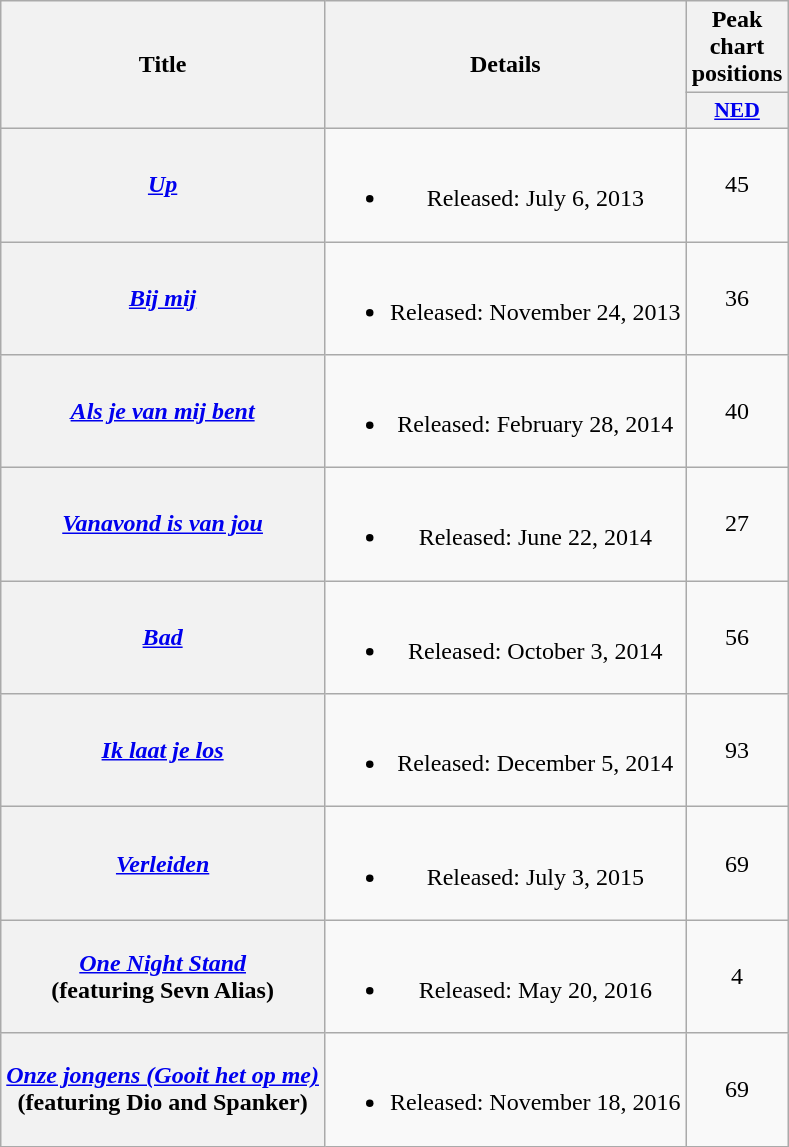<table class="wikitable plainrowheaders" style="text-align:center;">
<tr>
<th scope="col" rowspan="2">Title</th>
<th scope="col" rowspan="2">Details</th>
<th scope="col">Peak chart positions</th>
</tr>
<tr>
<th scope="col" style="width:3em;font-size:90%;"><a href='#'>NED</a><br></th>
</tr>
<tr>
<th scope="row"><em><a href='#'>Up</a></em></th>
<td><br><ul><li>Released: July 6, 2013</li></ul></td>
<td>45</td>
</tr>
<tr>
<th scope="row"><em><a href='#'>Bij mij</a></em></th>
<td><br><ul><li>Released: November 24, 2013</li></ul></td>
<td>36</td>
</tr>
<tr>
<th scope="row"><em><a href='#'>Als je van mij bent</a></em></th>
<td><br><ul><li>Released: February 28, 2014</li></ul></td>
<td>40</td>
</tr>
<tr>
<th scope="row"><em><a href='#'>Vanavond is van jou</a></em></th>
<td><br><ul><li>Released: June 22, 2014</li></ul></td>
<td>27</td>
</tr>
<tr>
<th scope="row"><em><a href='#'>Bad</a></em></th>
<td><br><ul><li>Released: October 3, 2014</li></ul></td>
<td>56</td>
</tr>
<tr>
<th scope="row"><em><a href='#'>Ik laat je los</a></em></th>
<td><br><ul><li>Released: December 5, 2014</li></ul></td>
<td>93</td>
</tr>
<tr>
<th scope="row"><em><a href='#'>Verleiden</a></em></th>
<td><br><ul><li>Released: July 3, 2015</li></ul></td>
<td>69</td>
</tr>
<tr>
<th scope="row"><em><a href='#'>One Night Stand</a></em><br><span>(featuring Sevn Alias)</span></th>
<td><br><ul><li>Released: May 20, 2016</li></ul></td>
<td>4</td>
</tr>
<tr>
<th scope="row"><em><a href='#'>Onze jongens (Gooit het op me)</a></em><br><span>(featuring Dio and Spanker)</span></th>
<td><br><ul><li>Released: November 18, 2016</li></ul></td>
<td>69</td>
</tr>
</table>
